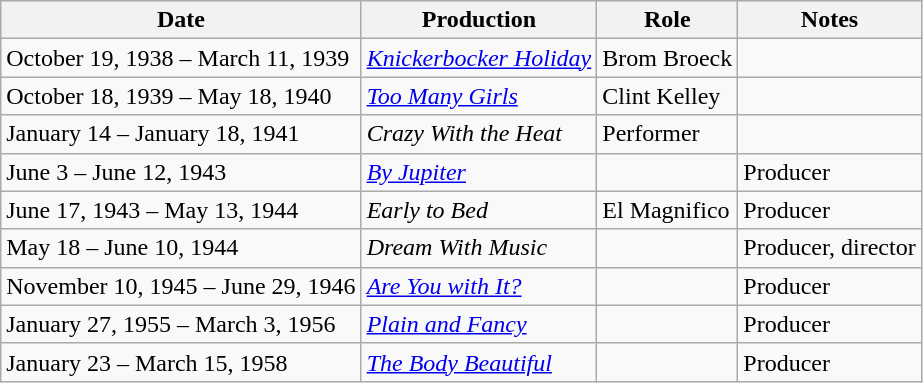<table class="wikitable sortable">
<tr>
<th>Date</th>
<th>Production</th>
<th>Role</th>
<th>Notes</th>
</tr>
<tr>
<td>October 19, 1938 – March 11, 1939</td>
<td><em><a href='#'>Knickerbocker Holiday</a></em></td>
<td>Brom Broeck</td>
<td></td>
</tr>
<tr>
<td>October 18, 1939 – May 18, 1940</td>
<td><em><a href='#'>Too Many Girls</a></em></td>
<td>Clint Kelley</td>
<td></td>
</tr>
<tr>
<td>January 14 – January 18, 1941</td>
<td><em>Crazy With the Heat</em></td>
<td>Performer</td>
<td></td>
</tr>
<tr>
<td>June 3 – June 12, 1943</td>
<td><em><a href='#'>By Jupiter</a></em></td>
<td></td>
<td>Producer</td>
</tr>
<tr>
<td>June 17, 1943 – May 13, 1944</td>
<td><em>Early to Bed</em></td>
<td>El Magnifico</td>
<td>Producer</td>
</tr>
<tr>
<td>May 18 – June 10, 1944</td>
<td><em>Dream With Music</em></td>
<td></td>
<td>Producer, director</td>
</tr>
<tr>
<td>November 10, 1945 – June 29, 1946</td>
<td><em><a href='#'>Are You with It?</a></em></td>
<td></td>
<td>Producer</td>
</tr>
<tr>
<td>January 27, 1955 – March 3, 1956</td>
<td><em><a href='#'>Plain and Fancy</a></em></td>
<td></td>
<td>Producer</td>
</tr>
<tr>
<td>January 23 – March 15, 1958</td>
<td><em><a href='#'>The Body Beautiful</a></em></td>
<td></td>
<td>Producer</td>
</tr>
</table>
